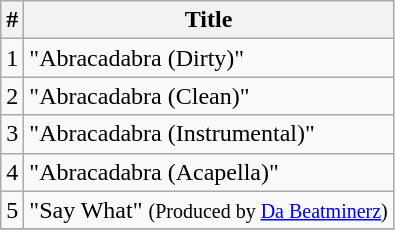<table class="wikitable">
<tr>
<th>#</th>
<th>Title</th>
</tr>
<tr>
<td>1</td>
<td>"Abracadabra (Dirty)"</td>
</tr>
<tr>
<td>2</td>
<td>"Abracadabra (Clean)"</td>
</tr>
<tr>
<td>3</td>
<td>"Abracadabra (Instrumental)"</td>
</tr>
<tr>
<td>4</td>
<td>"Abracadabra (Acapella)"</td>
</tr>
<tr>
<td>5</td>
<td>"Say What" <small>(Produced by <a href='#'>Da Beatminerz</a>)</small></td>
</tr>
<tr>
</tr>
</table>
